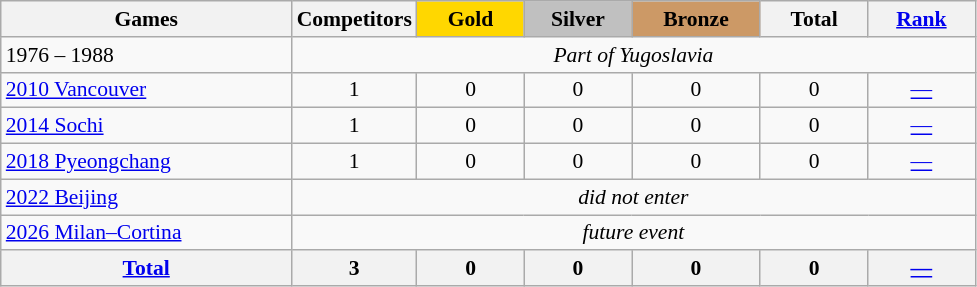<table class="wikitable sortable" border="1" style="text-align:center; font-size:90%;">
<tr>
<th style="width:13em;">Games</th>
<th>Competitors</th>
<td style="background:gold; width:4.5em; font-weight:bold;">Gold</td>
<td style="background:silver; width:4.5em; font-weight:bold;">Silver</td>
<td style="background:#cc9966; width:5.5em; font-weight:bold;">Bronze</td>
<th style="width:4.5em;">Total</th>
<th style="width:4.5em;"><a href='#'>Rank</a></th>
</tr>
<tr align=center>
<td align=left>1976 – 1988</td>
<td colspan=6><em>Part of Yugoslavia</em></td>
</tr>
<tr align=center>
<td align=left> <a href='#'>2010 Vancouver</a></td>
<td>1</td>
<td>0</td>
<td>0</td>
<td>0</td>
<td>0</td>
<td><a href='#'>—</a></td>
</tr>
<tr align=center>
<td align=left> <a href='#'>2014 Sochi</a></td>
<td>1</td>
<td>0</td>
<td>0</td>
<td>0</td>
<td>0</td>
<td><a href='#'>—</a></td>
</tr>
<tr align=center>
<td align=left> <a href='#'>2018 Pyeongchang</a></td>
<td>1</td>
<td>0</td>
<td>0</td>
<td>0</td>
<td>0</td>
<td><a href='#'>—</a></td>
</tr>
<tr align=center>
<td align=left> <a href='#'>2022 Beijing</a></td>
<td colspan=6><em>did not enter</em></td>
</tr>
<tr align=center>
<td align=left> <a href='#'>2026 Milan–Cortina</a></td>
<td colspan=6><em>future event </em></td>
</tr>
<tr class="sortbottom" align=center>
<th><a href='#'>Total</a></th>
<th><strong>3</strong></th>
<th><strong>0</strong></th>
<th><strong>0</strong></th>
<th><strong>0</strong></th>
<th><strong>0</strong></th>
<th><strong><a href='#'>—</a></strong></th>
</tr>
</table>
